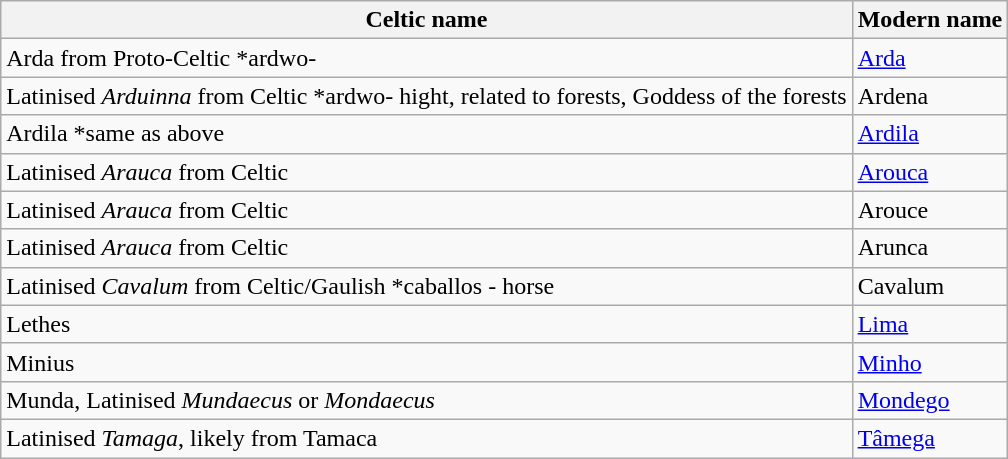<table class="wikitable">
<tr>
<th>Celtic name</th>
<th>Modern name</th>
</tr>
<tr>
<td>Arda from Proto-Celtic *ardwo- </td>
<td><a href='#'>Arda</a></td>
</tr>
<tr>
<td>Latinised <em>Arduinna</em> from Celtic *ardwo- hight, related to forests, Goddess of the forests </td>
<td>Ardena</td>
</tr>
<tr>
<td>Ardila *same as above</td>
<td><a href='#'>Ardila</a></td>
</tr>
<tr>
<td>Latinised <em>Arauca</em> from Celtic</td>
<td><a href='#'>Arouca</a></td>
</tr>
<tr>
<td>Latinised <em>Arauca</em> from Celtic</td>
<td>Arouce</td>
</tr>
<tr>
<td>Latinised <em>Arauca</em> from Celtic</td>
<td>Arunca</td>
</tr>
<tr>
<td>Latinised <em>Cavalum</em> from Celtic/Gaulish *caballos - horse</td>
<td>Cavalum</td>
</tr>
<tr>
<td>Lethes</td>
<td><a href='#'>Lima</a></td>
</tr>
<tr>
<td>Minius</td>
<td><a href='#'>Minho</a></td>
</tr>
<tr>
<td>Munda, Latinised <em>Mundaecus</em> or <em>Mondaecus</em></td>
<td><a href='#'>Mondego</a></td>
</tr>
<tr>
<td>Latinised <em>Tamaga</em>, likely from Tamaca</td>
<td><a href='#'>Tâmega</a></td>
</tr>
</table>
